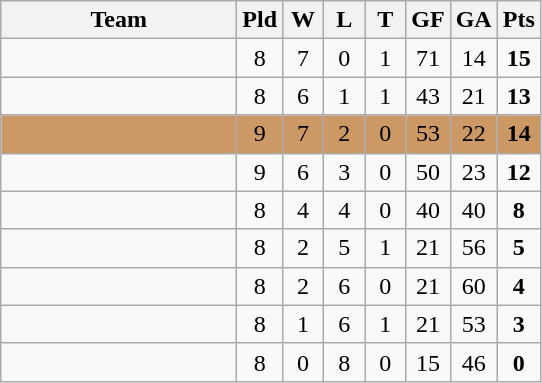<table class="wikitable">
<tr>
<th bgcolor="#efefef" width="150">Team</th>
<th bgcolor="#efefef" width="20">Pld</th>
<th bgcolor="#efefef" width="20">W</th>
<th bgcolor="#efefef" width="20">L</th>
<th bgcolor="#efefef" width="20">T</th>
<th bgcolor="#efefef" width="20">GF</th>
<th bgcolor="#efefef" width="20">GA</th>
<th bgcolor="#efefef" width="20">Pts</th>
</tr>
<tr align=center>
<td align=left></td>
<td>8</td>
<td>7</td>
<td>0</td>
<td>1</td>
<td>71</td>
<td>14</td>
<td><strong>15</strong></td>
</tr>
<tr align=center>
<td align=left></td>
<td>8</td>
<td>6</td>
<td>1</td>
<td>1</td>
<td>43</td>
<td>21</td>
<td><strong>13</strong></td>
</tr>
<tr align=center bgcolor="#cc9966">
<td align=left> </td>
<td>9</td>
<td>7</td>
<td>2</td>
<td>0</td>
<td>53</td>
<td>22</td>
<td><strong>14</strong></td>
</tr>
<tr align=center>
<td align=left></td>
<td>9</td>
<td>6</td>
<td>3</td>
<td>0</td>
<td>50</td>
<td>23</td>
<td><strong>12</strong></td>
</tr>
<tr align=center>
<td align=left></td>
<td>8</td>
<td>4</td>
<td>4</td>
<td>0</td>
<td>40</td>
<td>40</td>
<td><strong>8</strong></td>
</tr>
<tr align=center>
<td align=left></td>
<td>8</td>
<td>2</td>
<td>5</td>
<td>1</td>
<td>21</td>
<td>56</td>
<td><strong>5</strong></td>
</tr>
<tr align=center>
<td align=left></td>
<td>8</td>
<td>2</td>
<td>6</td>
<td>0</td>
<td>21</td>
<td>60</td>
<td><strong>4</strong></td>
</tr>
<tr align=center>
<td align=left></td>
<td>8</td>
<td>1</td>
<td>6</td>
<td>1</td>
<td>21</td>
<td>53</td>
<td><strong>3</strong></td>
</tr>
<tr align=center>
<td align=left></td>
<td>8</td>
<td>0</td>
<td>8</td>
<td>0</td>
<td>15</td>
<td>46</td>
<td><strong>0</strong></td>
</tr>
</table>
